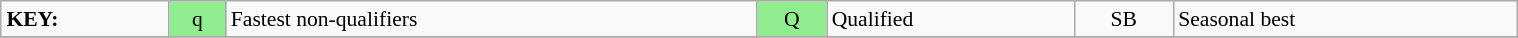<table class="wikitable" style="margin:0.5em auto; font-size:90%;position:relative;" width=80%>
<tr>
<td><strong>KEY:</strong></td>
<td bgcolor=lightgreen align=center>q</td>
<td>Fastest non-qualifiers</td>
<td bgcolor=lightgreen align=center>Q</td>
<td>Qualified</td>
<td align=center>SB</td>
<td>Seasonal best</td>
</tr>
<tr>
</tr>
</table>
